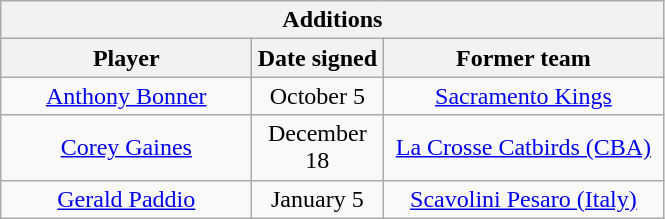<table class="wikitable" style="text-align:center">
<tr>
<th colspan=3>Additions</th>
</tr>
<tr>
<th style="width:160px">Player</th>
<th style="width:80px">Date signed</th>
<th style="width:180px">Former team</th>
</tr>
<tr>
<td><a href='#'>Anthony Bonner</a></td>
<td>October 5</td>
<td><a href='#'>Sacramento Kings</a></td>
</tr>
<tr>
<td><a href='#'>Corey Gaines</a></td>
<td>December 18</td>
<td><a href='#'>La Crosse Catbirds (CBA)</a></td>
</tr>
<tr>
<td><a href='#'>Gerald Paddio</a></td>
<td>January 5</td>
<td><a href='#'>Scavolini Pesaro (Italy)</a></td>
</tr>
</table>
